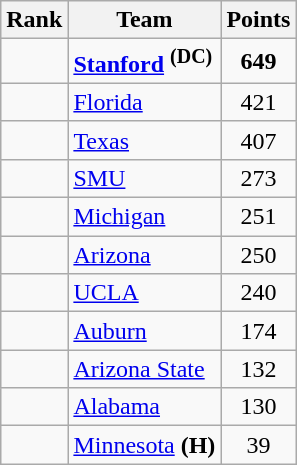<table class="wikitable sortable" style="text-align:center">
<tr>
<th>Rank</th>
<th>Team</th>
<th>Points</th>
</tr>
<tr>
<td></td>
<td align=left><strong><a href='#'>Stanford</a></strong> <strong><sup>(DC)</sup></strong></td>
<td><strong>649</strong></td>
</tr>
<tr>
<td></td>
<td align=left><a href='#'>Florida</a></td>
<td>421</td>
</tr>
<tr>
<td></td>
<td align=left><a href='#'>Texas</a></td>
<td>407</td>
</tr>
<tr>
<td></td>
<td align=left><a href='#'>SMU</a></td>
<td>273</td>
</tr>
<tr>
<td></td>
<td align=left><a href='#'>Michigan</a></td>
<td>251</td>
</tr>
<tr>
<td></td>
<td align=left><a href='#'>Arizona</a></td>
<td>250</td>
</tr>
<tr>
<td></td>
<td align=left><a href='#'>UCLA</a></td>
<td>240</td>
</tr>
<tr>
<td></td>
<td align=left><a href='#'>Auburn</a></td>
<td>174</td>
</tr>
<tr>
<td></td>
<td align=left><a href='#'>Arizona State</a></td>
<td>132</td>
</tr>
<tr>
<td></td>
<td align=left><a href='#'>Alabama</a></td>
<td>130</td>
</tr>
<tr>
<td></td>
<td align=left><a href='#'>Minnesota</a> <strong>(H)</strong></td>
<td>39</td>
</tr>
</table>
